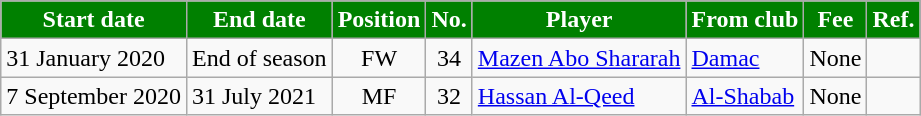<table class="wikitable sortable">
<tr>
<th style="background:green; color:white;"><strong>Start date</strong></th>
<th style="background:green; color:white;"><strong>End date</strong></th>
<th style="background:green; color:white;"><strong>Position</strong></th>
<th style="background:green; color:white;"><strong>No.</strong></th>
<th style="background:green; color:white;"><strong>Player</strong></th>
<th style="background:green; color:white;"><strong>From club</strong></th>
<th style="background:green; color:white;"><strong>Fee</strong></th>
<th style="background:green; color:white;"><strong>Ref.</strong></th>
</tr>
<tr>
<td>31 January 2020</td>
<td>End of season</td>
<td style="text-align:center;">FW</td>
<td style="text-align:center;">34</td>
<td style="text-align:left;"> <a href='#'>Mazen Abo Shararah</a></td>
<td style="text-align:left;"> <a href='#'>Damac</a></td>
<td>None</td>
<td></td>
</tr>
<tr>
<td>7 September 2020</td>
<td>31 July 2021</td>
<td style="text-align:center;">MF</td>
<td style="text-align:center;">32</td>
<td style="text-align:left;"> <a href='#'>Hassan Al-Qeed</a></td>
<td style="text-align:left;"> <a href='#'>Al-Shabab</a></td>
<td>None</td>
<td></td>
</tr>
</table>
